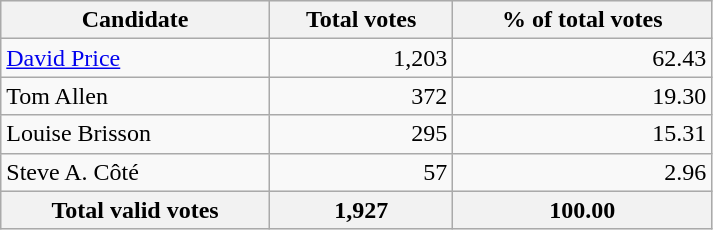<table style="width:475px;" class="wikitable">
<tr bgcolor="#EEEEEE">
<th align="left">Candidate</th>
<th align="right">Total votes</th>
<th align="right">% of total votes</th>
</tr>
<tr>
<td align="left"><a href='#'>David Price</a></td>
<td align="right">1,203</td>
<td align="right">62.43</td>
</tr>
<tr>
<td align="left">Tom Allen</td>
<td align="right">372</td>
<td align="right">19.30</td>
</tr>
<tr>
<td align="left">Louise Brisson</td>
<td align="right">295</td>
<td align="right">15.31</td>
</tr>
<tr>
<td align="left">Steve A. Côté</td>
<td align="right">57</td>
<td align="right">2.96</td>
</tr>
<tr bgcolor="#EEEEEE">
<th align="left">Total valid votes</th>
<th align="right">1,927</th>
<th align="right">100.00</th>
</tr>
</table>
